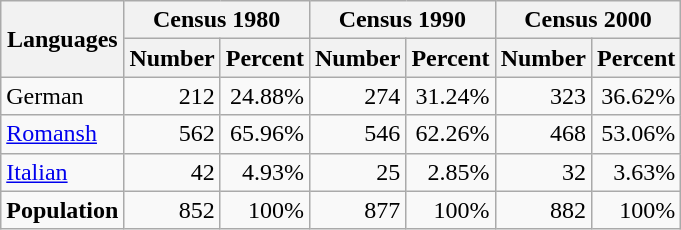<table class="wikitable">
<tr ---->
<th rowspan="2">Languages</th>
<th colspan="2">Census 1980</th>
<th colspan="2">Census 1990</th>
<th colspan="2">Census 2000</th>
</tr>
<tr ---->
<th>Number</th>
<th>Percent</th>
<th>Number</th>
<th>Percent</th>
<th>Number</th>
<th>Percent</th>
</tr>
<tr ---->
<td>German</td>
<td align=right>212</td>
<td align=right>24.88%</td>
<td align=right>274</td>
<td align=right>31.24%</td>
<td align=right>323</td>
<td align=right>36.62%</td>
</tr>
<tr ---->
<td><a href='#'>Romansh</a></td>
<td align=right>562</td>
<td align=right>65.96%</td>
<td align=right>546</td>
<td align=right>62.26%</td>
<td align=right>468</td>
<td align=right>53.06%</td>
</tr>
<tr ---->
<td><a href='#'>Italian</a></td>
<td align=right>42</td>
<td align=right>4.93%</td>
<td align=right>25</td>
<td align=right>2.85%</td>
<td align=right>32</td>
<td align=right>3.63%</td>
</tr>
<tr ---->
<td><strong>Population</strong></td>
<td align=right>852</td>
<td align=right>100%</td>
<td align=right>877</td>
<td align=right>100%</td>
<td align=right>882</td>
<td align=right>100%</td>
</tr>
</table>
